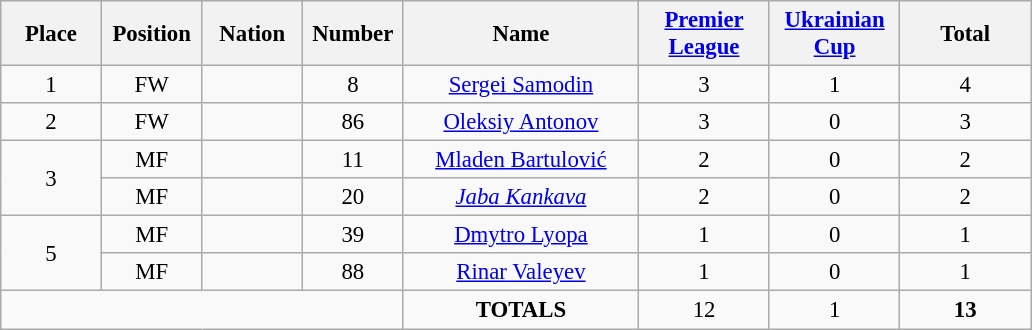<table class="wikitable" style="font-size: 95%; text-align: center;">
<tr>
<th width=60>Place</th>
<th width=60>Position</th>
<th width=60>Nation</th>
<th width=60>Number</th>
<th width=150>Name</th>
<th width=80><a href='#'>Premier League</a></th>
<th width=80><a href='#'>Ukrainian Cup</a></th>
<th width=80><strong>Total</strong></th>
</tr>
<tr>
<td>1</td>
<td>FW</td>
<td></td>
<td>8</td>
<td><a href='#'>Sergei Samodin</a></td>
<td>3</td>
<td>1</td>
<td>4</td>
</tr>
<tr>
<td>2</td>
<td>FW</td>
<td></td>
<td>86</td>
<td><a href='#'>Oleksiy Antonov</a></td>
<td>3</td>
<td>0</td>
<td>3</td>
</tr>
<tr>
<td rowspan="2">3</td>
<td>MF</td>
<td></td>
<td>11</td>
<td><a href='#'>Mladen Bartulović</a></td>
<td>2</td>
<td>0</td>
<td>2</td>
</tr>
<tr>
<td>MF</td>
<td></td>
<td>20</td>
<td><em><a href='#'>Jaba Kankava</a></em></td>
<td>2</td>
<td>0</td>
<td>2</td>
</tr>
<tr>
<td rowspan="2">5</td>
<td>MF</td>
<td></td>
<td>39</td>
<td><a href='#'>Dmytro Lyopa</a></td>
<td>1</td>
<td>0</td>
<td>1</td>
</tr>
<tr>
<td>MF</td>
<td></td>
<td>88</td>
<td><a href='#'>Rinar Valeyev</a></td>
<td>1</td>
<td>0</td>
<td>1</td>
</tr>
<tr>
<td colspan="4"></td>
<td><strong>TOTALS</strong></td>
<td>12</td>
<td>1</td>
<td><strong>13</strong></td>
</tr>
</table>
